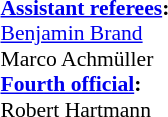<table width=50% style="font-size: 90%">
<tr>
<td><br><strong><a href='#'>Assistant referees</a>:</strong>
<br><a href='#'>Benjamin Brand</a>
<br>Marco Achmüller
<br><strong><a href='#'>Fourth official</a>:</strong>
<br>Robert Hartmann</td>
</tr>
</table>
